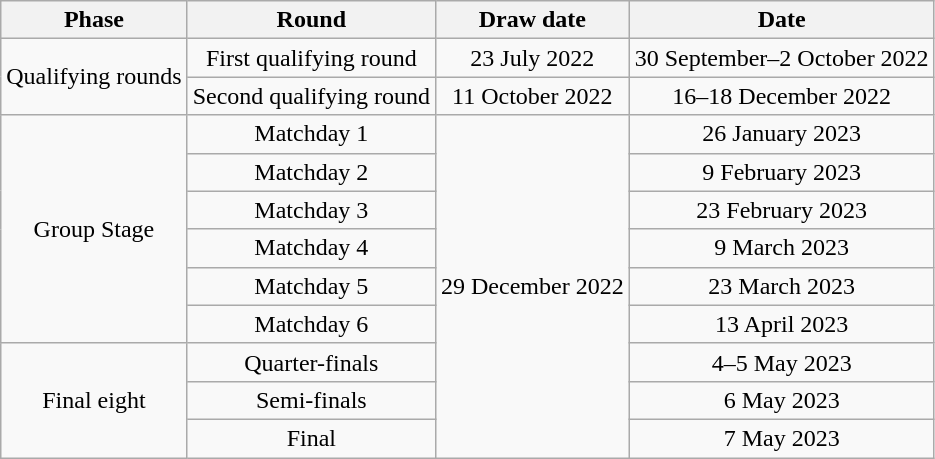<table class="wikitable" style="text-align:center">
<tr>
<th>Phase</th>
<th>Round</th>
<th>Draw date</th>
<th>Date</th>
</tr>
<tr>
<td rowspan="2">Qualifying rounds</td>
<td>First qualifying round</td>
<td>23 July 2022</td>
<td>30 September–2 October 2022</td>
</tr>
<tr>
<td>Second qualifying round</td>
<td>11 October 2022</td>
<td>16–18 December 2022</td>
</tr>
<tr>
<td rowspan="6">Group Stage</td>
<td>Matchday 1</td>
<td rowspan="9">29 December 2022</td>
<td>26 January 2023</td>
</tr>
<tr>
<td>Matchday 2</td>
<td>9 February 2023</td>
</tr>
<tr>
<td>Matchday 3</td>
<td>23 February 2023</td>
</tr>
<tr>
<td>Matchday 4</td>
<td>9 March 2023</td>
</tr>
<tr>
<td>Matchday 5</td>
<td>23 March 2023</td>
</tr>
<tr>
<td>Matchday 6</td>
<td>13 April 2023</td>
</tr>
<tr>
<td rowspan="3">Final eight</td>
<td>Quarter-finals</td>
<td>4–5 May 2023</td>
</tr>
<tr>
<td>Semi-finals</td>
<td>6 May 2023</td>
</tr>
<tr>
<td>Final</td>
<td>7 May 2023</td>
</tr>
</table>
